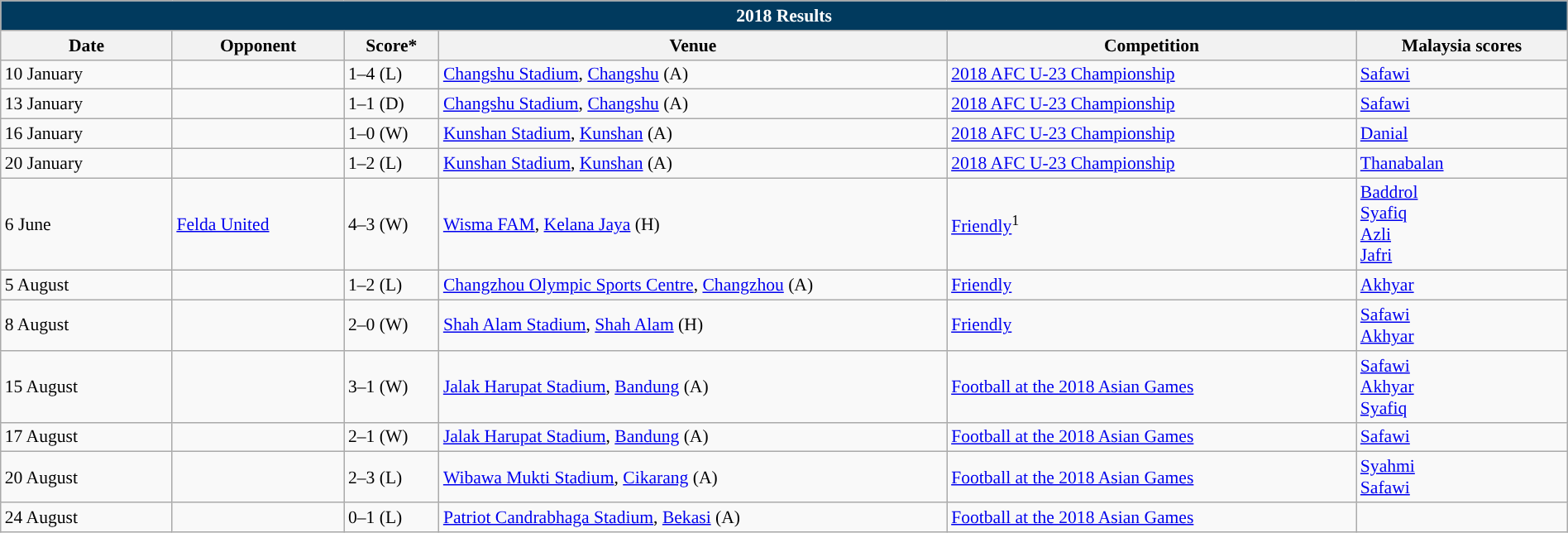<table class="wikitable" width=100% style="text-align:left;font-size:90%;">
<tr>
<th colspan=9 style="background: #013A5E; color: #FFFFFF;">2018 Results</th>
</tr>
<tr>
<th width=80>Date</th>
<th width=80>Opponent</th>
<th width=20>Score*</th>
<th width=250>Venue</th>
<th width=200>Competition</th>
<th width=100>Malaysia scores</th>
</tr>
<tr>
<td>10 January</td>
<td></td>
<td>1–4 (L)</td>
<td><a href='#'>Changshu Stadium</a>, <a href='#'>Changshu</a> (A)</td>
<td><a href='#'>2018 AFC U-23 Championship</a></td>
<td><a href='#'>Safawi</a> </td>
</tr>
<tr>
<td>13 January</td>
<td></td>
<td>1–1 (D)</td>
<td><a href='#'>Changshu Stadium</a>, <a href='#'>Changshu</a> (A)</td>
<td><a href='#'>2018 AFC U-23 Championship</a></td>
<td><a href='#'>Safawi</a> </td>
</tr>
<tr>
<td>16 January</td>
<td></td>
<td>1–0 (W)</td>
<td><a href='#'>Kunshan Stadium</a>, <a href='#'>Kunshan</a> (A)</td>
<td><a href='#'>2018 AFC U-23 Championship</a></td>
<td><a href='#'>Danial</a> </td>
</tr>
<tr>
<td>20 January</td>
<td></td>
<td>1–2 (L)</td>
<td><a href='#'>Kunshan Stadium</a>, <a href='#'>Kunshan</a> (A)</td>
<td><a href='#'>2018 AFC U-23 Championship</a></td>
<td><a href='#'>Thanabalan</a> </td>
</tr>
<tr>
<td>6 June</td>
<td> <a href='#'>Felda United</a></td>
<td>4–3 (W)</td>
<td><a href='#'>Wisma FAM</a>, <a href='#'>Kelana Jaya</a> (H)</td>
<td><a href='#'>Friendly</a><sup>1</sup></td>
<td><a href='#'>Baddrol</a> <br><a href='#'>Syafiq</a> <br><a href='#'>Azli</a> <br><a href='#'>Jafri</a> </td>
</tr>
<tr>
<td>5 August</td>
<td></td>
<td>1–2 (L)</td>
<td><a href='#'>Changzhou Olympic Sports Centre</a>, <a href='#'>Changzhou</a> (A)</td>
<td><a href='#'>Friendly</a></td>
<td><a href='#'>Akhyar</a> </td>
</tr>
<tr>
<td>8 August</td>
<td></td>
<td>2–0 (W)</td>
<td><a href='#'>Shah Alam Stadium</a>, <a href='#'>Shah Alam</a> (H)</td>
<td><a href='#'>Friendly</a></td>
<td><a href='#'>Safawi</a> <br><a href='#'>Akhyar</a> </td>
</tr>
<tr>
<td>15 August</td>
<td></td>
<td>3–1 (W)</td>
<td><a href='#'>Jalak Harupat Stadium</a>, <a href='#'>Bandung</a> (A)</td>
<td><a href='#'>Football at the 2018 Asian Games</a></td>
<td><a href='#'>Safawi</a> <br><a href='#'>Akhyar</a> <br><a href='#'>Syafiq</a> </td>
</tr>
<tr>
<td>17 August</td>
<td></td>
<td>2–1 (W)</td>
<td><a href='#'>Jalak Harupat Stadium</a>, <a href='#'>Bandung</a> (A)</td>
<td><a href='#'>Football at the 2018 Asian Games</a></td>
<td><a href='#'>Safawi</a> </td>
</tr>
<tr>
<td>20 August</td>
<td></td>
<td>2–3 (L)</td>
<td><a href='#'>Wibawa Mukti Stadium</a>, <a href='#'>Cikarang</a> (A)</td>
<td><a href='#'>Football at the 2018 Asian Games</a></td>
<td><a href='#'>Syahmi</a> <br><a href='#'>Safawi</a> </td>
</tr>
<tr>
<td>24 August</td>
<td></td>
<td>0–1 (L)</td>
<td><a href='#'>Patriot Candrabhaga Stadium</a>, <a href='#'>Bekasi</a> (A)</td>
<td><a href='#'>Football at the 2018 Asian Games</a></td>
<td></td>
</tr>
</table>
